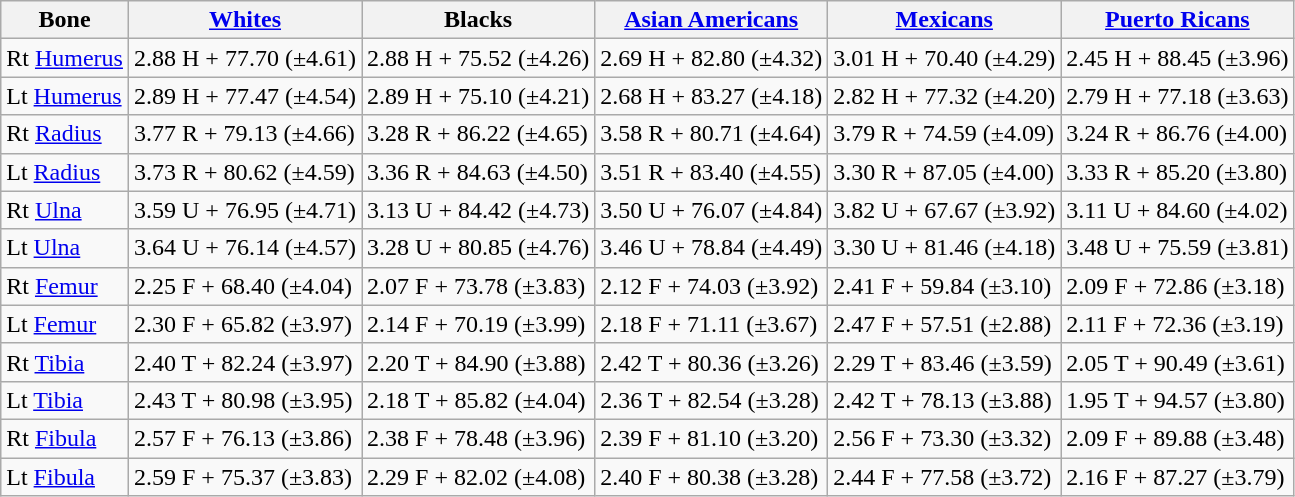<table class="wikitable">
<tr>
<th>Bone</th>
<th><a href='#'>Whites</a></th>
<th>Blacks</th>
<th><a href='#'>Asian Americans</a></th>
<th><a href='#'>Mexicans</a></th>
<th><a href='#'>Puerto Ricans</a></th>
</tr>
<tr>
<td>Rt <a href='#'>Humerus</a></td>
<td>2.88 H + 77.70 (±4.61)</td>
<td>2.88 H + 75.52 (±4.26)</td>
<td>2.69 H + 82.80 (±4.32)</td>
<td>3.01 H + 70.40 (±4.29)</td>
<td>2.45 H + 88.45 (±3.96)</td>
</tr>
<tr>
<td>Lt <a href='#'>Humerus</a></td>
<td>2.89 H + 77.47 (±4.54)</td>
<td>2.89 H + 75.10 (±4.21)</td>
<td>2.68 H + 83.27 (±4.18)</td>
<td>2.82 H + 77.32 (±4.20)</td>
<td>2.79 H + 77.18 (±3.63)</td>
</tr>
<tr>
<td>Rt <a href='#'>Radius</a></td>
<td>3.77 R + 79.13 (±4.66)</td>
<td>3.28 R + 86.22 (±4.65)</td>
<td>3.58 R + 80.71 (±4.64)</td>
<td>3.79 R + 74.59 (±4.09)</td>
<td>3.24 R + 86.76 (±4.00)</td>
</tr>
<tr>
<td>Lt <a href='#'>Radius</a></td>
<td>3.73 R + 80.62 (±4.59)</td>
<td>3.36 R + 84.63 (±4.50)</td>
<td>3.51 R + 83.40 (±4.55)</td>
<td>3.30 R + 87.05 (±4.00)</td>
<td>3.33 R + 85.20 (±3.80)</td>
</tr>
<tr>
<td>Rt <a href='#'>Ulna</a></td>
<td>3.59 U + 76.95 (±4.71)</td>
<td>3.13 U + 84.42 (±4.73)</td>
<td>3.50 U + 76.07 (±4.84)</td>
<td>3.82 U + 67.67 (±3.92)</td>
<td>3.11 U + 84.60 (±4.02)</td>
</tr>
<tr>
<td>Lt <a href='#'>Ulna</a></td>
<td>3.64 U + 76.14 (±4.57)</td>
<td>3.28 U + 80.85 (±4.76)</td>
<td>3.46 U + 78.84 (±4.49)</td>
<td>3.30 U + 81.46 (±4.18)</td>
<td>3.48 U + 75.59 (±3.81)</td>
</tr>
<tr>
<td>Rt <a href='#'>Femur</a></td>
<td>2.25 F + 68.40 (±4.04)</td>
<td>2.07 F + 73.78 (±3.83)</td>
<td>2.12 F + 74.03 (±3.92)</td>
<td>2.41 F + 59.84 (±3.10)</td>
<td>2.09 F + 72.86 (±3.18)</td>
</tr>
<tr>
<td>Lt <a href='#'>Femur</a></td>
<td>2.30 F + 65.82 (±3.97)</td>
<td>2.14 F + 70.19 (±3.99)</td>
<td>2.18 F + 71.11 (±3.67)</td>
<td>2.47 F + 57.51 (±2.88)</td>
<td>2.11 F + 72.36 (±3.19)</td>
</tr>
<tr>
<td>Rt <a href='#'>Tibia</a></td>
<td>2.40 T + 82.24 (±3.97)</td>
<td>2.20 T + 84.90 (±3.88)</td>
<td>2.42 T + 80.36 (±3.26)</td>
<td>2.29 T + 83.46 (±3.59)</td>
<td>2.05 T + 90.49 (±3.61)</td>
</tr>
<tr>
<td>Lt <a href='#'>Tibia</a></td>
<td>2.43 T + 80.98 (±3.95)</td>
<td>2.18 T + 85.82 (±4.04)</td>
<td>2.36 T + 82.54 (±3.28)</td>
<td>2.42 T + 78.13 (±3.88)</td>
<td>1.95 T + 94.57 (±3.80)</td>
</tr>
<tr>
<td>Rt <a href='#'>Fibula</a></td>
<td>2.57 F + 76.13 (±3.86)</td>
<td>2.38 F + 78.48 (±3.96)</td>
<td>2.39 F + 81.10 (±3.20)</td>
<td>2.56 F + 73.30 (±3.32)</td>
<td>2.09 F + 89.88 (±3.48)</td>
</tr>
<tr>
<td>Lt <a href='#'>Fibula</a></td>
<td>2.59 F + 75.37 (±3.83)</td>
<td>2.29 F + 82.02 (±4.08)</td>
<td>2.40 F + 80.38 (±3.28)</td>
<td>2.44 F + 77.58 (±3.72)</td>
<td>2.16 F + 87.27 (±3.79)</td>
</tr>
</table>
